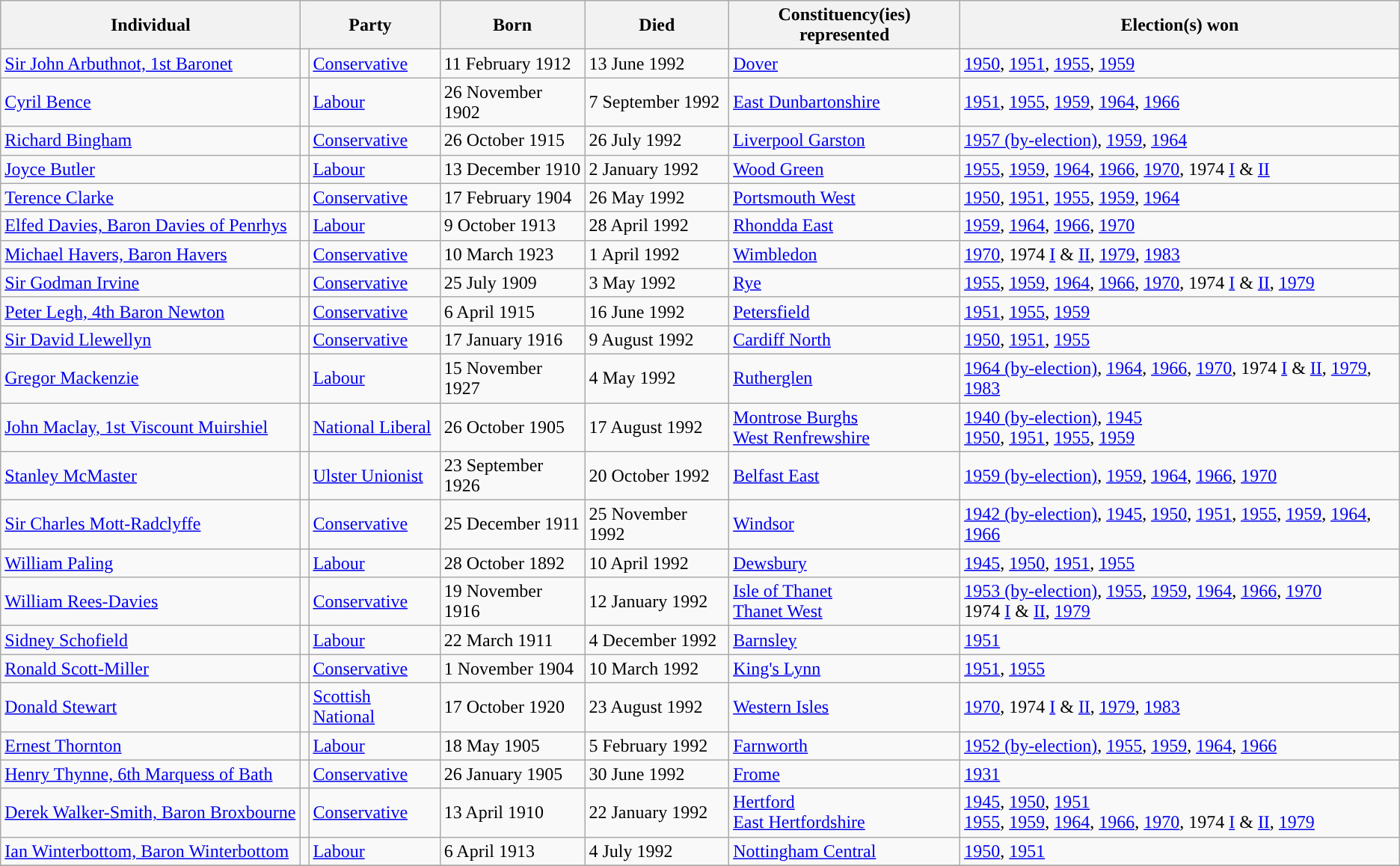<table class="wikitable sortable">
<tr>
<th width="260px">Individual</th>
<th colspan="2">Party</th>
<th>Born</th>
<th>Died</th>
<th>Constituency(ies) represented</th>
<th>Election(s) won</th>
</tr>
<tr>
<td><a href='#'>Sir John Arbuthnot, 1st Baronet</a></td>
<td style="background-color: "></td>
<td><a href='#'>Conservative</a></td>
<td>11 February 1912</td>
<td>13 June 1992</td>
<td><a href='#'>Dover</a></td>
<td><a href='#'>1950</a>, <a href='#'>1951</a>, <a href='#'>1955</a>, <a href='#'>1959</a></td>
</tr>
<tr>
<td><a href='#'>Cyril Bence</a></td>
<td style="background-color: "></td>
<td><a href='#'>Labour</a></td>
<td>26 November 1902</td>
<td>7 September 1992</td>
<td><a href='#'>East Dunbartonshire</a></td>
<td><a href='#'>1951</a>, <a href='#'>1955</a>, <a href='#'>1959</a>, <a href='#'>1964</a>, <a href='#'>1966</a></td>
</tr>
<tr>
<td><a href='#'>Richard Bingham</a></td>
<td style="background-color: "></td>
<td><a href='#'>Conservative</a></td>
<td>26 October 1915</td>
<td>26 July 1992</td>
<td><a href='#'>Liverpool Garston</a></td>
<td><a href='#'>1957 (by-election)</a>, <a href='#'>1959</a>, <a href='#'>1964</a></td>
</tr>
<tr>
<td><a href='#'>Joyce Butler</a></td>
<td style="background-color: "></td>
<td><a href='#'>Labour</a></td>
<td>13 December 1910</td>
<td>2 January 1992</td>
<td><a href='#'>Wood Green</a></td>
<td><a href='#'>1955</a>, <a href='#'>1959</a>, <a href='#'>1964</a>, <a href='#'>1966</a>, <a href='#'>1970</a>, 1974 <a href='#'>I</a> & <a href='#'>II</a></td>
</tr>
<tr>
<td><a href='#'>Terence Clarke</a></td>
<td style="background-color: "></td>
<td><a href='#'>Conservative</a></td>
<td>17 February 1904</td>
<td>26 May 1992</td>
<td><a href='#'>Portsmouth West</a></td>
<td><a href='#'>1950</a>, <a href='#'>1951</a>, <a href='#'>1955</a>, <a href='#'>1959</a>, <a href='#'>1964</a></td>
</tr>
<tr>
<td><a href='#'>Elfed Davies, Baron Davies of Penrhys</a></td>
<td style="background-color: "></td>
<td><a href='#'>Labour</a></td>
<td>9 October 1913</td>
<td>28 April 1992</td>
<td><a href='#'>Rhondda East</a></td>
<td><a href='#'>1959</a>, <a href='#'>1964</a>, <a href='#'>1966</a>, <a href='#'>1970</a></td>
</tr>
<tr>
<td><a href='#'>Michael Havers, Baron Havers</a></td>
<td style="background-color: "></td>
<td><a href='#'>Conservative</a></td>
<td>10 March 1923</td>
<td>1 April 1992</td>
<td><a href='#'>Wimbledon</a></td>
<td><a href='#'>1970</a>, 1974 <a href='#'>I</a> & <a href='#'>II</a>, <a href='#'>1979</a>, <a href='#'>1983</a></td>
</tr>
<tr>
<td><a href='#'>Sir Godman Irvine</a></td>
<td style="background-color: "></td>
<td><a href='#'>Conservative</a></td>
<td>25 July 1909</td>
<td>3 May 1992</td>
<td><a href='#'>Rye</a></td>
<td><a href='#'>1955</a>, <a href='#'>1959</a>, <a href='#'>1964</a>, <a href='#'>1966</a>, <a href='#'>1970</a>, 1974 <a href='#'>I</a> & <a href='#'>II</a>, <a href='#'>1979</a></td>
</tr>
<tr>
<td><a href='#'>Peter Legh, 4th Baron Newton</a></td>
<td style="background-color: "></td>
<td><a href='#'>Conservative</a></td>
<td>6 April 1915</td>
<td>16 June 1992</td>
<td><a href='#'>Petersfield</a></td>
<td><a href='#'>1951</a>, <a href='#'>1955</a>, <a href='#'>1959</a></td>
</tr>
<tr>
<td><a href='#'>Sir David Llewellyn</a></td>
<td style="background-color: "></td>
<td><a href='#'>Conservative</a></td>
<td>17 January 1916</td>
<td>9 August 1992</td>
<td><a href='#'>Cardiff North</a></td>
<td><a href='#'>1950</a>, <a href='#'>1951</a>, <a href='#'>1955</a></td>
</tr>
<tr>
<td><a href='#'>Gregor Mackenzie</a></td>
<td style="background-color: "></td>
<td><a href='#'>Labour</a></td>
<td>15 November 1927</td>
<td>4 May 1992</td>
<td><a href='#'>Rutherglen</a></td>
<td><a href='#'>1964 (by-election)</a>, <a href='#'>1964</a>, <a href='#'>1966</a>, <a href='#'>1970</a>, 1974 <a href='#'>I</a> & <a href='#'>II</a>, <a href='#'>1979</a>, <a href='#'>1983</a></td>
</tr>
<tr>
<td><a href='#'>John Maclay, 1st Viscount Muirshiel</a></td>
<td style="background-color: "></td>
<td><a href='#'>National Liberal</a></td>
<td>26 October 1905</td>
<td>17 August 1992</td>
<td><a href='#'>Montrose Burghs</a><br><a href='#'>West Renfrewshire</a></td>
<td><a href='#'>1940 (by-election)</a>, <a href='#'>1945</a><br><a href='#'>1950</a>, <a href='#'>1951</a>, <a href='#'>1955</a>, <a href='#'>1959</a></td>
</tr>
<tr>
<td><a href='#'>Stanley McMaster</a></td>
<td style="background-color: "></td>
<td><a href='#'>Ulster Unionist</a></td>
<td>23 September 1926</td>
<td>20 October 1992</td>
<td><a href='#'>Belfast East</a></td>
<td><a href='#'>1959 (by-election)</a>, <a href='#'>1959</a>, <a href='#'>1964</a>, <a href='#'>1966</a>, <a href='#'>1970</a></td>
</tr>
<tr>
<td><a href='#'>Sir Charles Mott-Radclyffe</a></td>
<td style="background-color: "></td>
<td><a href='#'>Conservative</a></td>
<td>25 December 1911</td>
<td>25 November 1992</td>
<td><a href='#'>Windsor</a></td>
<td><a href='#'>1942 (by-election)</a>, <a href='#'>1945</a>, <a href='#'>1950</a>, <a href='#'>1951</a>, <a href='#'>1955</a>, <a href='#'>1959</a>, <a href='#'>1964</a>, <a href='#'>1966</a></td>
</tr>
<tr>
<td><a href='#'>William Paling</a></td>
<td style="background-color: "></td>
<td><a href='#'>Labour</a></td>
<td>28 October 1892</td>
<td>10 April 1992</td>
<td><a href='#'>Dewsbury</a></td>
<td><a href='#'>1945</a>, <a href='#'>1950</a>, <a href='#'>1951</a>, <a href='#'>1955</a></td>
</tr>
<tr>
<td><a href='#'>William Rees-Davies</a></td>
<td style="background-color: "></td>
<td><a href='#'>Conservative</a></td>
<td>19 November 1916</td>
<td>12 January 1992</td>
<td><a href='#'>Isle of Thanet</a><br><a href='#'>Thanet West</a></td>
<td><a href='#'>1953 (by-election)</a>, <a href='#'>1955</a>, <a href='#'>1959</a>, <a href='#'>1964</a>, <a href='#'>1966</a>, <a href='#'>1970</a><br>1974 <a href='#'>I</a> & <a href='#'>II</a>, <a href='#'>1979</a></td>
</tr>
<tr>
<td><a href='#'>Sidney Schofield</a></td>
<td style="background-color: "></td>
<td><a href='#'>Labour</a></td>
<td>22 March 1911</td>
<td>4 December 1992</td>
<td><a href='#'>Barnsley</a></td>
<td><a href='#'>1951</a></td>
</tr>
<tr>
<td><a href='#'>Ronald Scott-Miller</a></td>
<td style="background-color: "></td>
<td><a href='#'>Conservative</a></td>
<td>1 November 1904</td>
<td>10 March 1992</td>
<td><a href='#'>King's Lynn</a></td>
<td><a href='#'>1951</a>, <a href='#'>1955</a></td>
</tr>
<tr>
<td><a href='#'>Donald Stewart</a></td>
<td style="background-color: "></td>
<td><a href='#'>Scottish National</a></td>
<td>17 October 1920</td>
<td>23 August 1992</td>
<td><a href='#'>Western Isles</a></td>
<td><a href='#'>1970</a>, 1974 <a href='#'>I</a> & <a href='#'>II</a>, <a href='#'>1979</a>, <a href='#'>1983</a></td>
</tr>
<tr>
<td><a href='#'>Ernest Thornton</a></td>
<td style="background-color: "></td>
<td><a href='#'>Labour</a></td>
<td>18 May 1905</td>
<td>5 February 1992</td>
<td><a href='#'>Farnworth</a></td>
<td><a href='#'>1952 (by-election)</a>, <a href='#'>1955</a>, <a href='#'>1959</a>, <a href='#'>1964</a>, <a href='#'>1966</a></td>
</tr>
<tr>
<td><a href='#'>Henry Thynne, 6th Marquess of Bath</a></td>
<td style="background-color: "></td>
<td><a href='#'>Conservative</a></td>
<td>26 January 1905</td>
<td>30 June 1992</td>
<td><a href='#'>Frome</a></td>
<td><a href='#'>1931</a></td>
</tr>
<tr>
<td><a href='#'>Derek Walker-Smith, Baron Broxbourne</a></td>
<td style="background-color: "></td>
<td><a href='#'>Conservative</a></td>
<td>13 April 1910</td>
<td>22 January 1992</td>
<td><a href='#'>Hertford</a><br><a href='#'>East Hertfordshire</a></td>
<td><a href='#'>1945</a>, <a href='#'>1950</a>, <a href='#'>1951</a><br><a href='#'>1955</a>, <a href='#'>1959</a>, <a href='#'>1964</a>, <a href='#'>1966</a>, <a href='#'>1970</a>, 1974 <a href='#'>I</a> & <a href='#'>II</a>, <a href='#'>1979</a></td>
</tr>
<tr>
<td><a href='#'>Ian Winterbottom, Baron Winterbottom</a></td>
<td style="background-color: "></td>
<td><a href='#'>Labour</a></td>
<td>6 April 1913</td>
<td>4 July 1992</td>
<td><a href='#'>Nottingham Central</a></td>
<td><a href='#'>1950</a>, <a href='#'>1951</a></td>
</tr>
<tr>
</tr>
</table>
